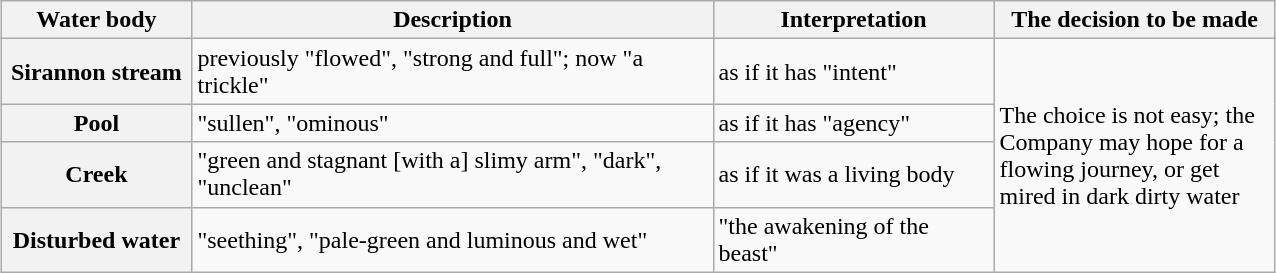<table class="wikitable" style="margin: 1em auto;">
<tr>
<th style="width: 120px;">Water body</th>
<th style="width: 340px;">Description</th>
<th style="width: 180px;">Interpretation</th>
<th style="width: 180px;">The decision to be made</th>
</tr>
<tr>
<th>Sirannon stream</th>
<td>previously "flowed", "strong and full"; now "a trickle"</td>
<td>as if it has "intent"</td>
<td rowspan=4;>The choice is not easy; the Company may hope for a flowing journey, or get mired in dark dirty water</td>
</tr>
<tr>
<th>Pool</th>
<td>"sullen", "ominous"</td>
<td>as if it has "agency"</td>
</tr>
<tr>
<th>Creek</th>
<td>"green and stagnant [with a] slimy arm", "dark", "unclean"</td>
<td>as if it was a living body</td>
</tr>
<tr>
<th>Disturbed water</th>
<td>"seething", "pale-green and luminous and wet"</td>
<td>"the awakening of the beast"</td>
</tr>
</table>
